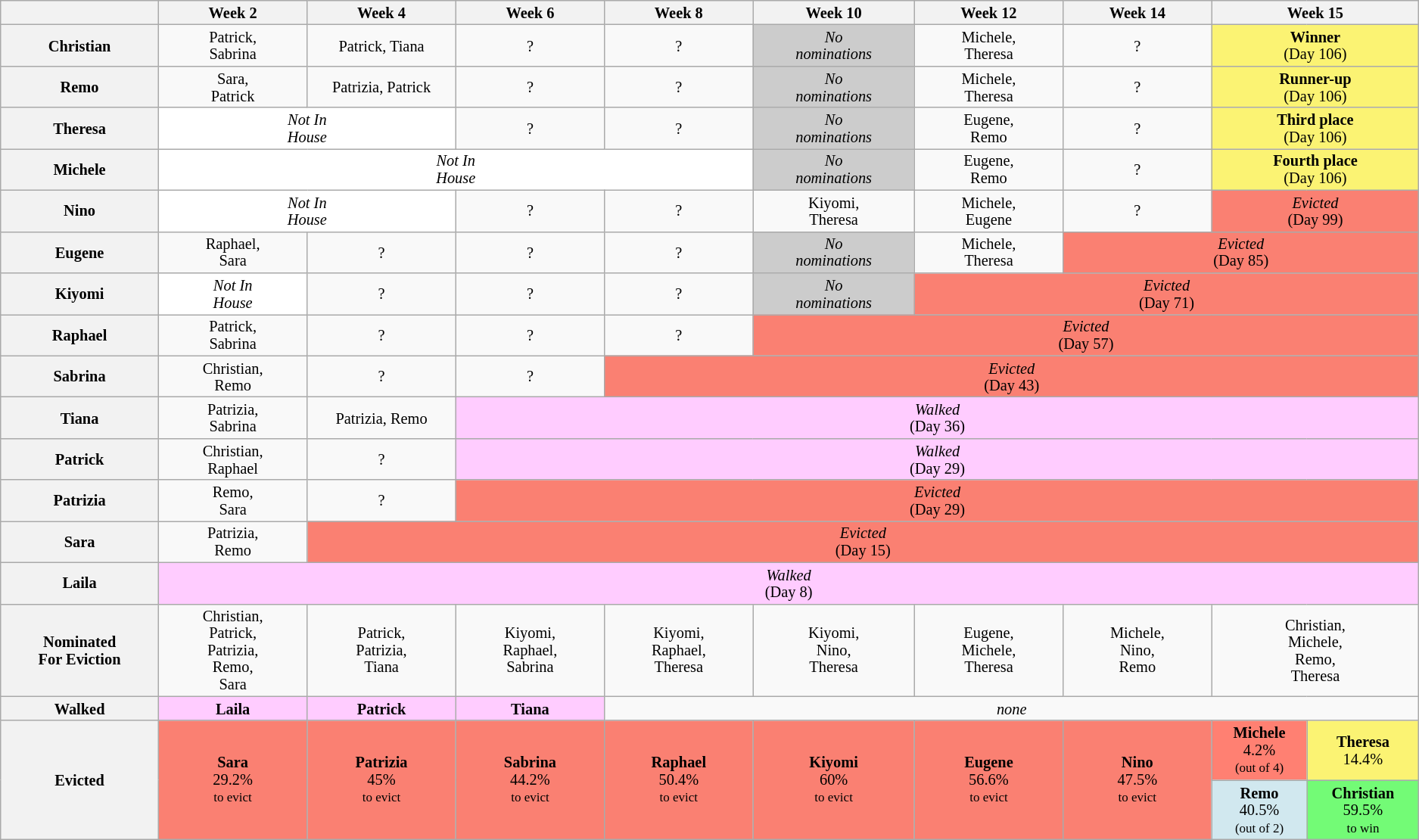<table class="wikitable" style="text-align:center; font-size:85%; line-height:15px;">
<tr>
<th style="width:5%"></th>
<th style="width:5%">Week 2</th>
<th style="width:5%">Week 4</th>
<th style="width:5%">Week 6</th>
<th style="width:5%">Week 8</th>
<th style="width:5%">Week 10</th>
<th style="width:5%">Week 12</th>
<th style="width:5%">Week 14</th>
<th style="width:5%" colspan=2>Week 15</th>
</tr>
<tr>
<th>Christian</th>
<td>Patrick,<br>Sabrina</td>
<td>Patrick,           Tiana</td>
<td>?</td>
<td>?</td>
<td style="background:#CCCCCC;"><em>No<br>nominations</em></td>
<td>Michele,<br>Theresa</td>
<td>?</td>
<td style="background:#FBF373" colspan=2><strong>Winner</strong><br>(Day 106)</td>
</tr>
<tr>
<th>Remo</th>
<td>Sara,<br>Patrick</td>
<td>Patrizia,        Patrick</td>
<td>?</td>
<td>?</td>
<td style="background:#CCCCCC;"><em>No<br>nominations</em></td>
<td>Michele,<br>Theresa</td>
<td>?</td>
<td style="background:#FBF373" colspan=2><strong>Runner-up</strong><br>(Day 106)</td>
</tr>
<tr>
<th>Theresa</th>
<td style="background:white" colspan=2><em>Not In<br>House</em></td>
<td>?</td>
<td>?</td>
<td style="background:#CCCCCC;"><em>No<br>nominations</em></td>
<td>Eugene,<br>Remo</td>
<td>?</td>
<td style="background:#FBF373" colspan=2><strong>Third place</strong><br>(Day 106)</td>
</tr>
<tr>
<th>Michele</th>
<td style="background:white" colspan=4><em>Not In<br>House</em></td>
<td style="background:#CCCCCC;"><em>No<br>nominations</em></td>
<td>Eugene,<br>Remo</td>
<td>?</td>
<td style="background:#FBF373" colspan=2><strong>Fourth place</strong><br>(Day 106)</td>
</tr>
<tr>
<th>Nino</th>
<td style="background:white" colspan=2><em>Not In<br>House</em></td>
<td>?</td>
<td>?</td>
<td>Kiyomi,<br>Theresa</td>
<td>Michele,<br>Eugene</td>
<td>?</td>
<td style="background:#FA8072" colspan=2><em>Evicted</em><br>(Day 99)</td>
</tr>
<tr>
<th>Eugene</th>
<td>Raphael,<br>Sara</td>
<td>?</td>
<td>?</td>
<td>?</td>
<td style="background:#CCCCCC;"><em>No<br>nominations</em></td>
<td>Michele,<br>Theresa</td>
<td style="background:#FA8072" colspan=3><em>Evicted</em><br>(Day 85)</td>
</tr>
<tr>
<th>Kiyomi</th>
<td style="background:white"><em>Not In<br>House</em></td>
<td>?</td>
<td>?</td>
<td>?</td>
<td style="background:#CCCCCC;"><em>No<br>nominations</em></td>
<td style="background:#FA8072" colspan=4><em>Evicted</em><br>(Day 71)</td>
</tr>
<tr>
<th>Raphael</th>
<td>Patrick,<br>Sabrina</td>
<td>?</td>
<td>?</td>
<td>?</td>
<td style="background:#FA8072" colspan=5><em>Evicted</em><br>(Day 57)</td>
</tr>
<tr>
<th>Sabrina</th>
<td>Christian,<br>Remo</td>
<td>?</td>
<td>?</td>
<td style="background:#FA8072" colspan=6><em>Evicted</em><br>(Day 43)</td>
</tr>
<tr>
<th>Tiana</th>
<td>Patrizia,<br>Sabrina</td>
<td>Patrizia,         Remo</td>
<td colspan="7" style="background:#FFCCFF"><em>Walked</em><br>(Day 36)</td>
</tr>
<tr>
<th>Patrick</th>
<td>Christian,<br>Raphael</td>
<td>?</td>
<td style="background:#FFCCFF" colspan=7><em>Walked</em><br>(Day 29)</td>
</tr>
<tr>
<th>Patrizia</th>
<td>Remo,<br>Sara</td>
<td>?</td>
<td style="background:#FA8072" colspan=7><em>Evicted</em><br>(Day 29)</td>
</tr>
<tr>
<th>Sara</th>
<td>Patrizia,<br>Remo</td>
<td style="background:#FA8072" colspan=8><em>Evicted</em><br>(Day 15)</td>
</tr>
<tr>
<th>Laila</th>
<td style="background:#FFCCFF" colspan=9><em>Walked</em><br>(Day 8)</td>
</tr>
<tr>
<th>Nominated<br>For Eviction</th>
<td>Christian,<br>Patrick,<br>Patrizia,<br>Remo,<br>Sara</td>
<td>Patrick,<br>Patrizia,<br>Tiana</td>
<td>Kiyomi,<br>Raphael,<br>Sabrina</td>
<td>Kiyomi,<br>Raphael,<br>Theresa</td>
<td>Kiyomi,<br>Nino,<br>Theresa</td>
<td>Eugene,<br>Michele,<br>Theresa</td>
<td>Michele,<br>Nino,<br>Remo</td>
<td colspan=2>Christian,<br>Michele,<br>Remo,<br>Theresa</td>
</tr>
<tr>
<th>Walked</th>
<td style="background:#FFCCFF"><strong>Laila</strong></td>
<td style="background:#FFCCFF"><strong>Patrick</strong></td>
<td style="background:#FFCCFF"><strong>Tiana</strong></td>
<td colspan=6><em>none</em></td>
</tr>
<tr>
<th rowspan=2>Evicted</th>
<td style="background:#FA8072" rowspan=2><strong>Sara</strong><br>29.2%<br><small>to evict</small></td>
<td style="background:#FA8072" rowspan=2><strong>Patrizia</strong><br>45%<br><small>to evict</small></td>
<td style="background:#FA8072" rowspan=2><strong>Sabrina</strong><br>44.2%<br><small>to evict</small></td>
<td style="background:#FA8072" rowspan=2><strong>Raphael</strong><br>50.4%<br><small>to evict</small></td>
<td style="background:#FA8072" rowspan=2><strong>Kiyomi</strong><br>60%<br><small>to evict</small></td>
<td style="background:#FA8072" rowspan=2><strong>Eugene</strong><br>56.6%<br><small>to evict</small></td>
<td style="background:#FA8072" rowspan=2><strong>Nino</strong><br>47.5%<br><small>to evict</small></td>
<td style="background:#FF8072"><strong>Michele</strong><br>4.2%<br><small>(out of 4)</small></td>
<td style="background:#FBF373"><strong>Theresa</strong><br>14.4%</td>
</tr>
<tr>
<td style="background:#D1E8EF"><strong>Remo</strong><br>40.5%<br><small>(out of 2)</small></td>
<td style="background:#73FB76"><strong>Christian</strong><br>59.5%<br><small>to win</small></td>
</tr>
</table>
